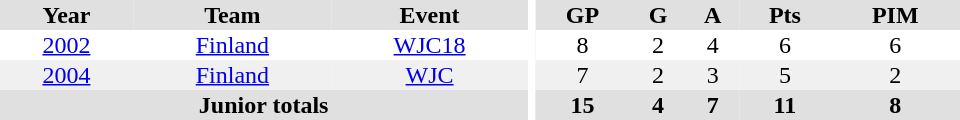<table border="0" cellpadding="1" cellspacing="0" ID="Table3" style="text-align:center; width:40em">
<tr ALIGN="center" bgcolor="#e0e0e0">
<th>Year</th>
<th>Team</th>
<th>Event</th>
<th rowspan="99" bgcolor="#ffffff"></th>
<th>GP</th>
<th>G</th>
<th>A</th>
<th>Pts</th>
<th>PIM</th>
</tr>
<tr>
<td><a href='#'>2002</a></td>
<td><a href='#'>Finland</a></td>
<td><a href='#'>WJC18</a></td>
<td>8</td>
<td>2</td>
<td>4</td>
<td>6</td>
<td>6</td>
</tr>
<tr bgcolor="#f0f0f0">
<td><a href='#'>2004</a></td>
<td><a href='#'>Finland</a></td>
<td><a href='#'>WJC</a></td>
<td>7</td>
<td>2</td>
<td>3</td>
<td>5</td>
<td>2</td>
</tr>
<tr bgcolor="#e0e0e0">
<th colspan=3>Junior totals</th>
<th>15</th>
<th>4</th>
<th>7</th>
<th>11</th>
<th>8</th>
</tr>
</table>
